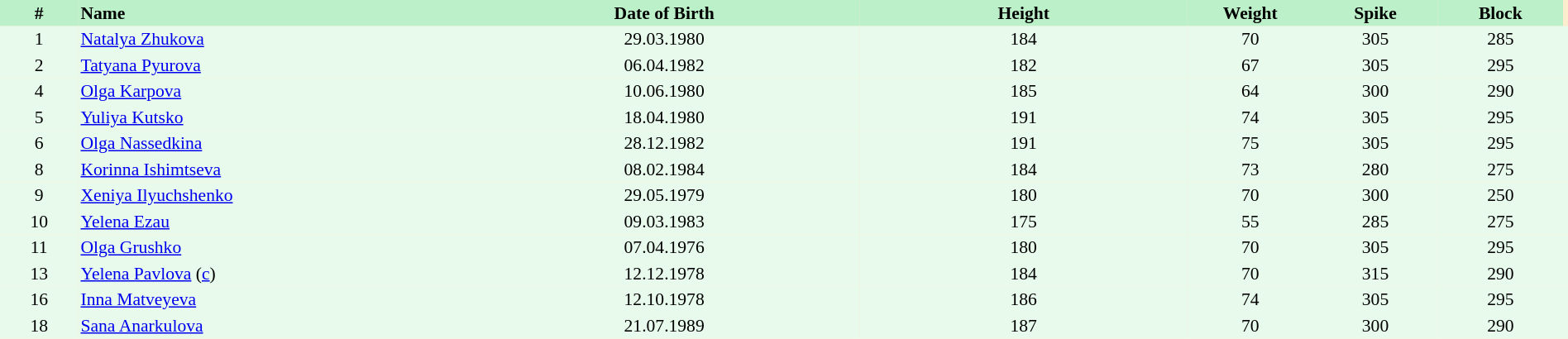<table border=0 cellpadding=2 cellspacing=0  |- bgcolor=#FFECCE style="text-align:center; font-size:90%;" width=100%>
<tr bgcolor=#BBF0C9>
<th width=5%>#</th>
<th width=25% align=left>Name</th>
<th width=25%>Date of Birth</th>
<th width=21%>Height</th>
<th width=8%>Weight</th>
<th width=8%>Spike</th>
<th width=8%>Block</th>
</tr>
<tr bgcolor=#E7FAEC>
<td>1</td>
<td align=left><a href='#'>Natalya Zhukova</a></td>
<td>29.03.1980</td>
<td>184</td>
<td>70</td>
<td>305</td>
<td>285</td>
<td></td>
</tr>
<tr bgcolor=#E7FAEC>
<td>2</td>
<td align=left><a href='#'>Tatyana Pyurova</a></td>
<td>06.04.1982</td>
<td>182</td>
<td>67</td>
<td>305</td>
<td>295</td>
<td></td>
</tr>
<tr bgcolor=#E7FAEC>
<td>4</td>
<td align=left><a href='#'>Olga Karpova</a></td>
<td>10.06.1980</td>
<td>185</td>
<td>64</td>
<td>300</td>
<td>290</td>
<td></td>
</tr>
<tr bgcolor=#E7FAEC>
<td>5</td>
<td align=left><a href='#'>Yuliya Kutsko</a></td>
<td>18.04.1980</td>
<td>191</td>
<td>74</td>
<td>305</td>
<td>295</td>
<td></td>
</tr>
<tr bgcolor=#E7FAEC>
<td>6</td>
<td align=left><a href='#'>Olga Nassedkina</a></td>
<td>28.12.1982</td>
<td>191</td>
<td>75</td>
<td>305</td>
<td>295</td>
<td></td>
</tr>
<tr bgcolor=#E7FAEC>
<td>8</td>
<td align=left><a href='#'>Korinna Ishimtseva</a></td>
<td>08.02.1984</td>
<td>184</td>
<td>73</td>
<td>280</td>
<td>275</td>
<td></td>
</tr>
<tr bgcolor=#E7FAEC>
<td>9</td>
<td align=left><a href='#'>Xeniya Ilyuchshenko</a></td>
<td>29.05.1979</td>
<td>180</td>
<td>70</td>
<td>300</td>
<td>250</td>
<td></td>
</tr>
<tr bgcolor=#E7FAEC>
<td>10</td>
<td align=left><a href='#'>Yelena Ezau</a></td>
<td>09.03.1983</td>
<td>175</td>
<td>55</td>
<td>285</td>
<td>275</td>
<td></td>
</tr>
<tr bgcolor=#E7FAEC>
<td>11</td>
<td align=left><a href='#'>Olga Grushko</a></td>
<td>07.04.1976</td>
<td>180</td>
<td>70</td>
<td>305</td>
<td>295</td>
<td></td>
</tr>
<tr bgcolor=#E7FAEC>
<td>13</td>
<td align=left><a href='#'>Yelena Pavlova</a> (<a href='#'>c</a>)</td>
<td>12.12.1978</td>
<td>184</td>
<td>70</td>
<td>315</td>
<td>290</td>
<td></td>
</tr>
<tr bgcolor=#E7FAEC>
<td>16</td>
<td align=left><a href='#'>Inna Matveyeva</a></td>
<td>12.10.1978</td>
<td>186</td>
<td>74</td>
<td>305</td>
<td>295</td>
<td></td>
</tr>
<tr bgcolor=#E7FAEC>
<td>18</td>
<td align=left><a href='#'>Sana Anarkulova</a></td>
<td>21.07.1989</td>
<td>187</td>
<td>70</td>
<td>300</td>
<td>290</td>
<td></td>
</tr>
</table>
